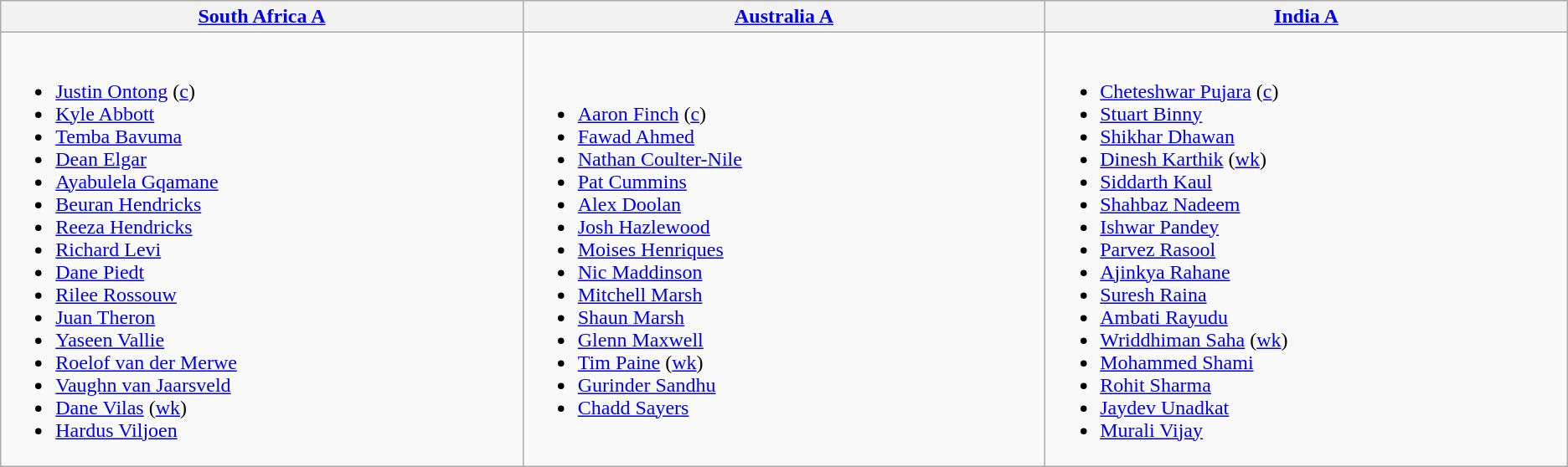<table class="wikitable">
<tr>
<th style="width:15%;"><a href='#'>South Africa A</a></th>
<th style="width:15%;"><a href='#'>Australia A</a></th>
<th style="width:15%;"><a href='#'>India A</a></th>
</tr>
<tr>
<td><br><ul><li><a href='#'>Justin Ontong</a> (<a href='#'>c</a>)</li><li><a href='#'>Kyle Abbott</a></li><li><a href='#'>Temba Bavuma</a></li><li><a href='#'>Dean Elgar</a></li><li><a href='#'>Ayabulela Gqamane</a></li><li><a href='#'>Beuran Hendricks</a></li><li><a href='#'>Reeza Hendricks</a></li><li><a href='#'>Richard Levi</a></li><li><a href='#'>Dane Piedt</a></li><li><a href='#'>Rilee Rossouw</a></li><li><a href='#'>Juan Theron</a></li><li><a href='#'>Yaseen Vallie</a></li><li><a href='#'>Roelof van der Merwe</a></li><li><a href='#'>Vaughn van Jaarsveld</a></li><li><a href='#'>Dane Vilas</a> (<a href='#'>wk</a>)</li><li><a href='#'>Hardus Viljoen</a></li></ul></td>
<td><br><ul><li><a href='#'>Aaron Finch</a> (<a href='#'>c</a>)</li><li><a href='#'>Fawad Ahmed</a></li><li><a href='#'>Nathan Coulter-Nile</a></li><li><a href='#'>Pat Cummins</a></li><li><a href='#'>Alex Doolan</a></li><li><a href='#'>Josh Hazlewood</a></li><li><a href='#'>Moises Henriques</a></li><li><a href='#'>Nic Maddinson</a></li><li><a href='#'>Mitchell Marsh</a></li><li><a href='#'>Shaun Marsh</a></li><li><a href='#'>Glenn Maxwell</a></li><li><a href='#'>Tim Paine</a> (<a href='#'>wk</a>)</li><li><a href='#'>Gurinder Sandhu</a></li><li><a href='#'>Chadd Sayers</a></li></ul></td>
<td><br><ul><li><a href='#'>Cheteshwar Pujara</a> (<a href='#'>c</a>)</li><li><a href='#'>Stuart Binny</a></li><li><a href='#'>Shikhar Dhawan</a></li><li><a href='#'>Dinesh Karthik</a> (<a href='#'>wk</a>)</li><li><a href='#'>Siddarth Kaul</a></li><li><a href='#'>Shahbaz Nadeem</a></li><li><a href='#'>Ishwar Pandey</a></li><li><a href='#'>Parvez Rasool</a></li><li><a href='#'>Ajinkya Rahane</a></li><li><a href='#'>Suresh Raina</a></li><li><a href='#'>Ambati Rayudu</a></li><li><a href='#'>Wriddhiman Saha</a> (<a href='#'>wk</a>)</li><li><a href='#'>Mohammed Shami</a></li><li><a href='#'>Rohit Sharma</a></li><li><a href='#'>Jaydev Unadkat</a></li><li><a href='#'>Murali Vijay</a></li></ul></td>
</tr>
</table>
